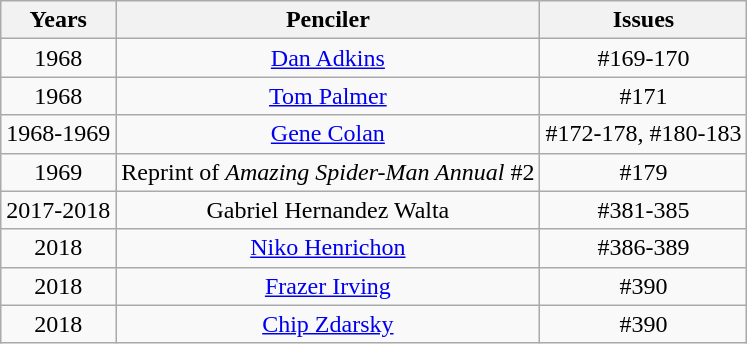<table class="wikitable">
<tr>
<th>Years</th>
<th>Penciler</th>
<th>Issues</th>
</tr>
<tr>
<td align="center">1968</td>
<td align="center"><a href='#'>Dan Adkins</a></td>
<td align="center">#169-170</td>
</tr>
<tr>
<td align="center">1968</td>
<td align="center"><a href='#'>Tom Palmer</a></td>
<td align="center">#171</td>
</tr>
<tr>
<td align="center">1968-1969</td>
<td align="center"><a href='#'>Gene Colan</a></td>
<td align="center">#172-178, #180-183</td>
</tr>
<tr>
<td align="center">1969</td>
<td align="center">Reprint of <em>Amazing Spider-Man Annual</em> #2</td>
<td align="center">#179</td>
</tr>
<tr>
<td align="center">2017-2018</td>
<td align="center">Gabriel Hernandez Walta</td>
<td align="center">#381-385</td>
</tr>
<tr>
<td align="center">2018</td>
<td align="center"><a href='#'>Niko Henrichon</a></td>
<td align="center">#386-389</td>
</tr>
<tr>
<td align="center">2018</td>
<td align="center"><a href='#'>Frazer Irving</a></td>
<td align="center">#390</td>
</tr>
<tr>
<td align="center">2018</td>
<td align="center"><a href='#'>Chip Zdarsky</a></td>
<td align="center">#390</td>
</tr>
</table>
